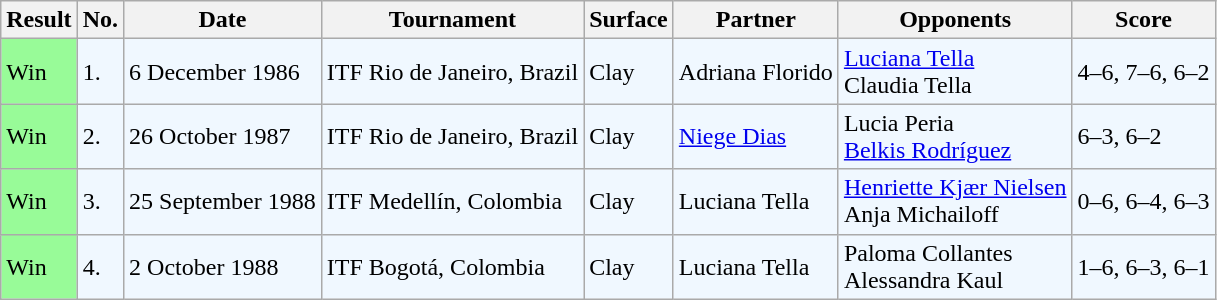<table class="sortable wikitable">
<tr>
<th>Result</th>
<th>No.</th>
<th>Date</th>
<th>Tournament</th>
<th>Surface</th>
<th>Partner</th>
<th>Opponents</th>
<th class="unsortable">Score</th>
</tr>
<tr style="background:#f0f8ff;">
<td bgcolor="98FB98">Win</td>
<td>1.</td>
<td>6 December 1986</td>
<td>ITF Rio de Janeiro, Brazil</td>
<td>Clay</td>
<td> Adriana Florido</td>
<td> <a href='#'>Luciana Tella</a> <br>  Claudia Tella</td>
<td>4–6, 7–6, 6–2</td>
</tr>
<tr style="background:#f0f8ff;">
<td bgcolor="98FB98">Win</td>
<td>2.</td>
<td>26 October 1987</td>
<td>ITF Rio de Janeiro, Brazil</td>
<td>Clay</td>
<td> <a href='#'>Niege Dias</a></td>
<td> Lucia Peria <br>  <a href='#'>Belkis Rodríguez</a></td>
<td>6–3, 6–2</td>
</tr>
<tr style="background:#f0f8ff;">
<td bgcolor="98FB98">Win</td>
<td>3.</td>
<td>25 September 1988</td>
<td>ITF Medellín, Colombia</td>
<td>Clay</td>
<td> Luciana Tella</td>
<td> <a href='#'>Henriette Kjær Nielsen</a> <br>  Anja Michailoff</td>
<td>0–6, 6–4, 6–3</td>
</tr>
<tr style="background:#f0f8ff;">
<td bgcolor="98FB98">Win</td>
<td>4.</td>
<td>2 October 1988</td>
<td>ITF Bogotá, Colombia</td>
<td>Clay</td>
<td> Luciana Tella</td>
<td> Paloma Collantes <br>  Alessandra Kaul</td>
<td>1–6, 6–3, 6–1</td>
</tr>
</table>
